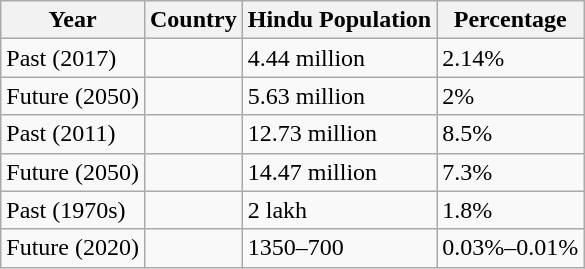<table class="wikitable">
<tr>
<th>Year</th>
<th>Country</th>
<th>Hindu Population</th>
<th>Percentage</th>
</tr>
<tr>
<td>Past (2017)</td>
<td></td>
<td>4.44 million</td>
<td>2.14%</td>
</tr>
<tr>
<td>Future (2050)</td>
<td></td>
<td>5.63 million</td>
<td>2%</td>
</tr>
<tr>
<td>Past (2011)</td>
<td></td>
<td>12.73 million</td>
<td>8.5%</td>
</tr>
<tr>
<td>Future (2050)</td>
<td></td>
<td>14.47 million</td>
<td>7.3%</td>
</tr>
<tr>
<td>Past (1970s)</td>
<td></td>
<td>2 lakh</td>
<td>1.8%</td>
</tr>
<tr>
<td>Future (2020)</td>
<td></td>
<td>1350–700</td>
<td>0.03%–0.01%</td>
</tr>
</table>
